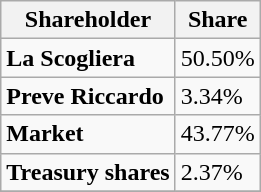<table class="wikitable" border="1">
<tr>
<th>Shareholder</th>
<th>Share</th>
</tr>
<tr>
<td><strong>La Scogliera</strong></td>
<td>50.50%</td>
</tr>
<tr>
<td><strong>Preve Riccardo</strong></td>
<td>3.34%</td>
</tr>
<tr>
<td><strong>Market</strong></td>
<td>43.77%</td>
</tr>
<tr>
<td><strong>Treasury shares</strong></td>
<td>2.37%</td>
</tr>
<tr>
</tr>
</table>
